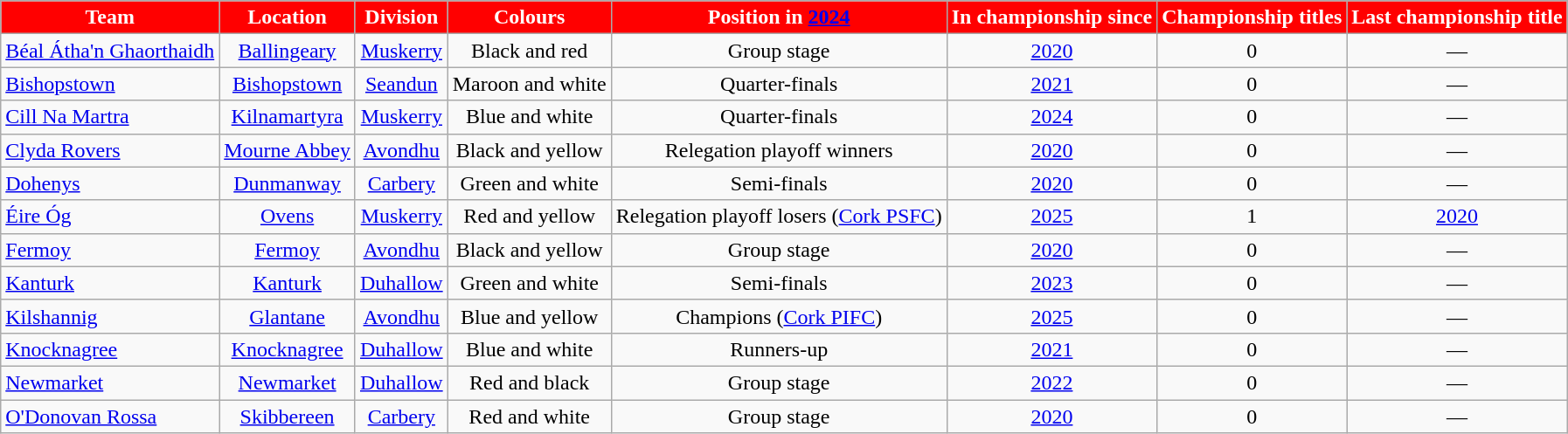<table class="wikitable sortable" style="text-align:center">
<tr>
<th style="background:red;color:white">Team</th>
<th style="background:red;color:white">Location</th>
<th style="background:red;color:white">Division</th>
<th style="background:red;color:white">Colours</th>
<th style="background:red;color:white">Position in <a href='#'>2024</a></th>
<th style="background:red;color:white">In championship since</th>
<th style="background:red;color:white">Championship titles</th>
<th style="background:red;color:white">Last championship title</th>
</tr>
<tr>
<td style="text-align:left"> <a href='#'>Béal Átha'n Ghaorthaidh</a></td>
<td><a href='#'>Ballingeary</a></td>
<td><a href='#'>Muskerry</a></td>
<td>Black and red</td>
<td>Group stage</td>
<td><a href='#'>2020</a></td>
<td>0</td>
<td>—</td>
</tr>
<tr>
<td style="text-align:left"> <a href='#'>Bishopstown</a></td>
<td><a href='#'>Bishopstown</a></td>
<td><a href='#'>Seandun</a></td>
<td>Maroon and white</td>
<td>Quarter-finals</td>
<td><a href='#'>2021</a></td>
<td>0</td>
<td>—</td>
</tr>
<tr>
<td style="text-align:left"> <a href='#'>Cill Na Martra</a></td>
<td><a href='#'>Kilnamartyra</a></td>
<td><a href='#'>Muskerry</a></td>
<td>Blue and white</td>
<td>Quarter-finals</td>
<td><a href='#'>2024</a></td>
<td>0</td>
<td>—</td>
</tr>
<tr>
<td style="text-align:left"> <a href='#'>Clyda Rovers</a></td>
<td><a href='#'>Mourne Abbey</a></td>
<td><a href='#'>Avondhu</a></td>
<td>Black and yellow</td>
<td>Relegation playoff winners</td>
<td><a href='#'>2020</a></td>
<td>0</td>
<td>—</td>
</tr>
<tr>
<td style="text-align:left"> <a href='#'>Dohenys</a></td>
<td><a href='#'>Dunmanway</a></td>
<td><a href='#'>Carbery</a></td>
<td>Green and white</td>
<td>Semi-finals</td>
<td><a href='#'>2020</a></td>
<td>0</td>
<td>—</td>
</tr>
<tr>
<td style="text-align:left"> <a href='#'>Éire Óg</a></td>
<td><a href='#'>Ovens</a></td>
<td><a href='#'>Muskerry</a></td>
<td>Red and yellow</td>
<td>Relegation playoff losers (<a href='#'>Cork PSFC</a>)</td>
<td><a href='#'>2025</a></td>
<td>1</td>
<td><a href='#'>2020</a></td>
</tr>
<tr>
<td style="text-align:left"> <a href='#'>Fermoy</a></td>
<td><a href='#'>Fermoy</a></td>
<td><a href='#'>Avondhu</a></td>
<td>Black and yellow</td>
<td>Group stage</td>
<td><a href='#'>2020</a></td>
<td>0</td>
<td>—</td>
</tr>
<tr>
<td style="text-align:left"> <a href='#'>Kanturk</a></td>
<td><a href='#'>Kanturk</a></td>
<td><a href='#'>Duhallow</a></td>
<td>Green and white</td>
<td>Semi-finals</td>
<td><a href='#'>2023</a></td>
<td>0</td>
<td>—</td>
</tr>
<tr>
<td style="text-align:left"> <a href='#'>Kilshannig</a></td>
<td><a href='#'>Glantane</a></td>
<td><a href='#'>Avondhu</a></td>
<td>Blue and yellow</td>
<td>Champions (<a href='#'>Cork PIFC</a>)</td>
<td><a href='#'>2025</a></td>
<td>0</td>
<td>—</td>
</tr>
<tr>
<td style="text-align:left"> <a href='#'>Knocknagree</a></td>
<td><a href='#'>Knocknagree</a></td>
<td><a href='#'>Duhallow</a></td>
<td>Blue and white</td>
<td>Runners-up</td>
<td><a href='#'>2021</a></td>
<td>0</td>
<td>—</td>
</tr>
<tr>
<td style="text-align:left"> <a href='#'>Newmarket</a></td>
<td><a href='#'>Newmarket</a></td>
<td><a href='#'>Duhallow</a></td>
<td>Red and black</td>
<td>Group stage</td>
<td><a href='#'>2022</a></td>
<td>0</td>
<td>—</td>
</tr>
<tr>
<td style="text-align:left"> <a href='#'>O'Donovan Rossa</a></td>
<td><a href='#'>Skibbereen</a></td>
<td><a href='#'>Carbery</a></td>
<td>Red and white</td>
<td>Group stage</td>
<td><a href='#'>2020</a></td>
<td>0</td>
<td>—</td>
</tr>
</table>
